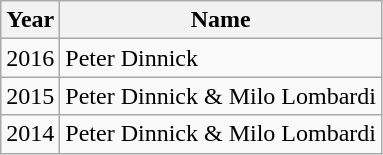<table class="wikitable">
<tr>
<th>Year</th>
<th>Name</th>
</tr>
<tr>
<td>2016</td>
<td>Peter Dinnick</td>
</tr>
<tr>
<td>2015</td>
<td>Peter Dinnick & Milo Lombardi</td>
</tr>
<tr>
<td>2014</td>
<td>Peter Dinnick & Milo Lombardi</td>
</tr>
</table>
